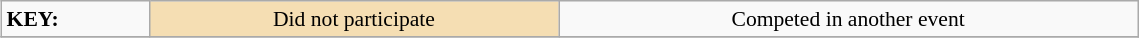<table class="wikitable" style="margin:0.5em; font-size:90%;position:relative;" width=60%>
<tr>
<td><strong>KEY:</strong></td>
<td bgcolor="wheat" align=center>Did not participate</td>
<td align=center>Competed in another event</td>
</tr>
<tr>
</tr>
</table>
